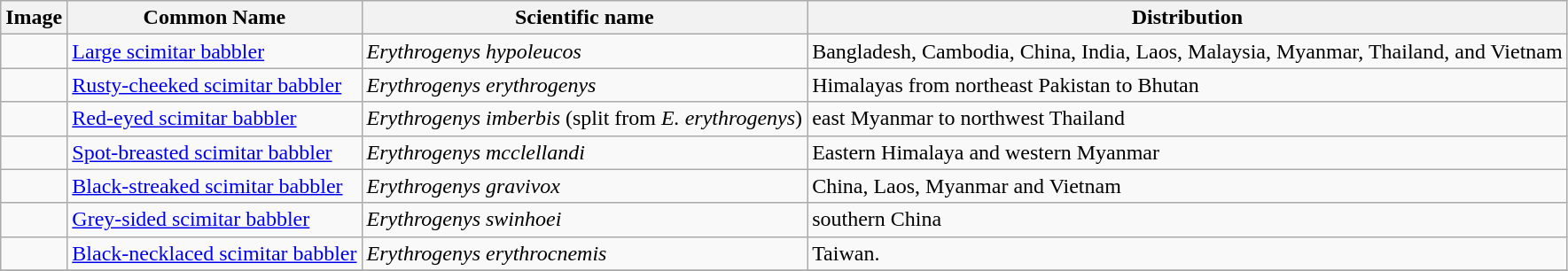<table class="wikitable">
<tr>
<th>Image</th>
<th>Common Name</th>
<th>Scientific name</th>
<th>Distribution</th>
</tr>
<tr>
<td></td>
<td><a href='#'>Large scimitar babbler</a></td>
<td><em>Erythrogenys hypoleucos</em></td>
<td>Bangladesh, Cambodia, China, India, Laos, Malaysia, Myanmar, Thailand, and Vietnam</td>
</tr>
<tr>
<td></td>
<td><a href='#'>Rusty-cheeked scimitar babbler</a></td>
<td><em>Erythrogenys erythrogenys</em></td>
<td>Himalayas from northeast Pakistan to Bhutan</td>
</tr>
<tr>
<td></td>
<td><a href='#'>Red-eyed scimitar babbler</a></td>
<td><em>Erythrogenys imberbis</em> (split from <em>E. erythrogenys</em>)</td>
<td>east Myanmar to northwest Thailand</td>
</tr>
<tr>
<td></td>
<td><a href='#'>Spot-breasted scimitar babbler</a></td>
<td><em>Erythrogenys mcclellandi</em></td>
<td>Eastern Himalaya and western Myanmar</td>
</tr>
<tr>
<td></td>
<td><a href='#'>Black-streaked scimitar babbler</a></td>
<td><em>Erythrogenys gravivox</em></td>
<td>China, Laos, Myanmar and Vietnam</td>
</tr>
<tr>
<td></td>
<td><a href='#'>Grey-sided scimitar babbler</a></td>
<td><em>Erythrogenys swinhoei</em></td>
<td>southern China</td>
</tr>
<tr>
<td></td>
<td><a href='#'>Black-necklaced scimitar babbler</a></td>
<td><em>Erythrogenys erythrocnemis</em></td>
<td>Taiwan.</td>
</tr>
<tr>
</tr>
</table>
